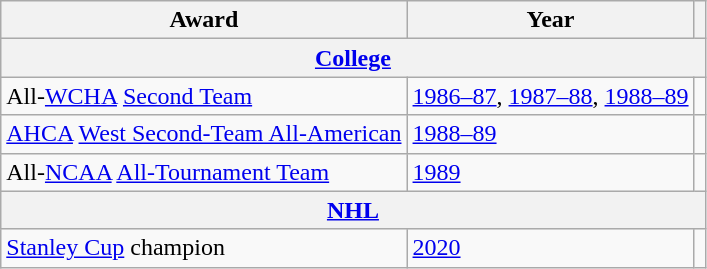<table class="wikitable">
<tr>
<th>Award</th>
<th>Year</th>
<th></th>
</tr>
<tr>
<th colspan="3"><a href='#'>College</a></th>
</tr>
<tr>
<td>All-<a href='#'>WCHA</a> <a href='#'>Second Team</a></td>
<td><a href='#'>1986–87</a>, <a href='#'>1987–88</a>, <a href='#'>1988–89</a></td>
<td></td>
</tr>
<tr>
<td><a href='#'>AHCA</a> <a href='#'>West Second-Team All-American</a></td>
<td><a href='#'>1988–89</a></td>
<td></td>
</tr>
<tr>
<td>All-<a href='#'>NCAA</a> <a href='#'>All-Tournament Team</a></td>
<td><a href='#'>1989</a></td>
<td></td>
</tr>
<tr>
<th colspan="3"><a href='#'>NHL</a></th>
</tr>
<tr>
<td><a href='#'>Stanley Cup</a> champion</td>
<td><a href='#'>2020</a></td>
<td></td>
</tr>
</table>
